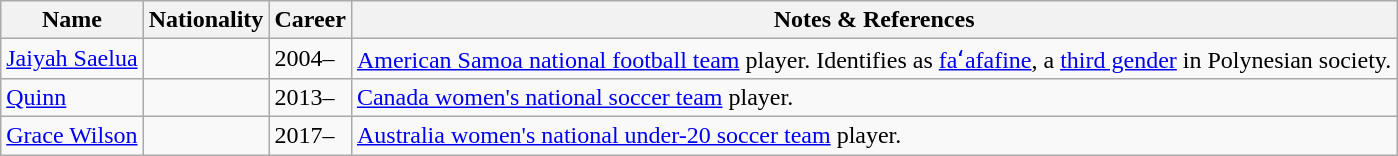<table class="wikitable sortable">
<tr>
<th>Name</th>
<th>Nationality</th>
<th>Career</th>
<th>Notes & References</th>
</tr>
<tr>
<td><a href='#'>Jaiyah Saelua</a></td>
<td></td>
<td>2004–</td>
<td><a href='#'>American Samoa national football team</a> player. Identifies as <a href='#'>faʻafafine</a>, a <a href='#'>third gender</a> in Polynesian society.</td>
</tr>
<tr>
<td><a href='#'>Quinn</a></td>
<td></td>
<td>2013–</td>
<td><a href='#'>Canada women's national soccer team</a> player.</td>
</tr>
<tr>
<td><a href='#'>Grace Wilson</a></td>
<td></td>
<td>2017–</td>
<td><a href='#'>Australia women's national under-20 soccer team</a> player.</td>
</tr>
</table>
